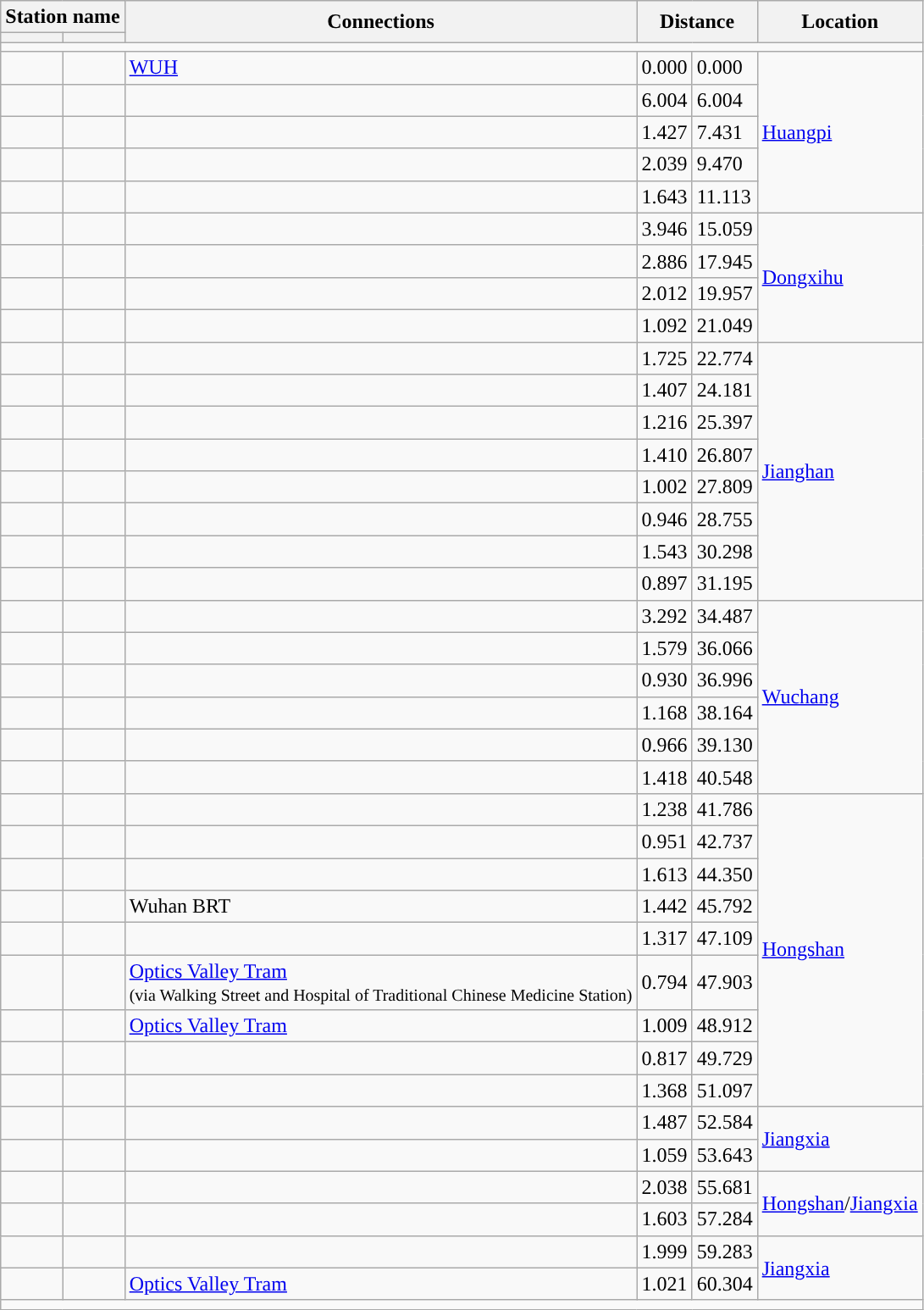<table class="wikitable">
<tr>
<th colspan="2">Station name</th>
<th rowspan="2">Connections</th>
<th colspan="2" rowspan="2">Distance<br></th>
<th rowspan="2">Location</th>
</tr>
<tr>
<th></th>
<th></th>
</tr>
<tr style="background:#">
<td colspan = "6"></td>
</tr>
<tr>
<td></td>
<td></td>
<td>  <a href='#'>WUH</a></td>
<td>0.000</td>
<td>0.000</td>
<td rowspan="5"><a href='#'>Huangpi</a></td>
</tr>
<tr>
<td></td>
<td></td>
<td></td>
<td>6.004</td>
<td>6.004</td>
</tr>
<tr>
<td></td>
<td></td>
<td></td>
<td>1.427</td>
<td>7.431</td>
</tr>
<tr>
<td></td>
<td></td>
<td></td>
<td>2.039</td>
<td>9.470</td>
</tr>
<tr>
<td></td>
<td></td>
<td></td>
<td>1.643</td>
<td>11.113</td>
</tr>
<tr>
<td></td>
<td></td>
<td> </td>
<td>3.946</td>
<td>15.059</td>
<td rowspan="4"><a href='#'>Dongxihu</a></td>
</tr>
<tr>
<td></td>
<td></td>
<td></td>
<td>2.886</td>
<td>17.945</td>
</tr>
<tr>
<td></td>
<td></td>
<td></td>
<td>2.012</td>
<td>19.957</td>
</tr>
<tr>
<td></td>
<td></td>
<td></td>
<td>1.092</td>
<td>21.049</td>
</tr>
<tr>
<td></td>
<td></td>
<td></td>
<td>1.725</td>
<td>22.774</td>
<td rowspan="8"><a href='#'>Jianghan</a></td>
</tr>
<tr>
<td></td>
<td></td>
<td>   </td>
<td>1.407</td>
<td>24.181</td>
</tr>
<tr>
<td></td>
<td></td>
<td></td>
<td>1.216</td>
<td>25.397</td>
</tr>
<tr>
<td></td>
<td></td>
<td></td>
<td>1.410</td>
<td>26.807</td>
</tr>
<tr>
<td></td>
<td></td>
<td></td>
<td>1.002</td>
<td>27.809</td>
</tr>
<tr>
<td></td>
<td></td>
<td></td>
<td>0.946</td>
<td>28.755</td>
</tr>
<tr>
<td></td>
<td></td>
<td></td>
<td>1.543</td>
<td>30.298</td>
</tr>
<tr>
<td></td>
<td></td>
<td></td>
<td>0.897</td>
<td>31.195</td>
</tr>
<tr>
<td></td>
<td></td>
<td></td>
<td>3.292</td>
<td>34.487</td>
<td rowspan="6"><a href='#'>Wuchang</a></td>
</tr>
<tr>
<td></td>
<td></td>
<td></td>
<td>1.579</td>
<td>36.066</td>
</tr>
<tr>
<td></td>
<td></td>
<td></td>
<td>0.930</td>
<td>36.996</td>
</tr>
<tr>
<td></td>
<td></td>
<td></td>
<td>1.168</td>
<td>38.164</td>
</tr>
<tr>
<td></td>
<td></td>
<td></td>
<td>0.966</td>
<td>39.130</td>
</tr>
<tr>
<td></td>
<td></td>
<td></td>
<td>1.418</td>
<td>40.548</td>
</tr>
<tr>
<td></td>
<td></td>
<td></td>
<td>1.238</td>
<td>41.786</td>
<td rowspan="9"><a href='#'>Hongshan</a></td>
</tr>
<tr>
<td></td>
<td></td>
<td></td>
<td>0.951</td>
<td>42.737</td>
</tr>
<tr>
<td></td>
<td></td>
<td></td>
<td>1.613</td>
<td>44.350</td>
</tr>
<tr>
<td></td>
<td></td>
<td> Wuhan BRT</td>
<td>1.442</td>
<td>45.792</td>
</tr>
<tr>
<td></td>
<td></td>
<td></td>
<td>1.317</td>
<td>47.109</td>
</tr>
<tr>
<td></td>
<td></td>
<td> <a href='#'>Optics Valley Tram</a><br><small>(via Walking Street and Hospital of Traditional Chinese Medicine Station)</small></td>
<td>0.794</td>
<td>47.903</td>
</tr>
<tr>
<td></td>
<td></td>
<td> <a href='#'>Optics Valley Tram</a></td>
<td>1.009</td>
<td>48.912</td>
</tr>
<tr>
<td></td>
<td></td>
<td></td>
<td>0.817</td>
<td>49.729</td>
</tr>
<tr>
<td></td>
<td></td>
<td></td>
<td>1.368</td>
<td>51.097</td>
</tr>
<tr>
<td></td>
<td></td>
<td> </td>
<td>1.487</td>
<td>52.584</td>
<td rowspan="2"><a href='#'>Jiangxia</a></td>
</tr>
<tr>
<td></td>
<td></td>
<td></td>
<td>1.059</td>
<td>53.643</td>
</tr>
<tr>
<td></td>
<td></td>
<td></td>
<td>2.038</td>
<td>55.681</td>
<td rowspan="2"><a href='#'>Hongshan</a>/<a href='#'>Jiangxia</a></td>
</tr>
<tr>
<td></td>
<td></td>
<td></td>
<td>1.603</td>
<td>57.284</td>
</tr>
<tr>
<td></td>
<td></td>
<td></td>
<td>1.999</td>
<td>59.283</td>
<td rowspan="2"><a href='#'>Jiangxia</a></td>
</tr>
<tr>
<td></td>
<td></td>
<td> <a href='#'>Optics Valley Tram</a></td>
<td>1.021</td>
<td>60.304</td>
</tr>
<tr style="background:#">
<td colspan = "6"></td>
</tr>
</table>
